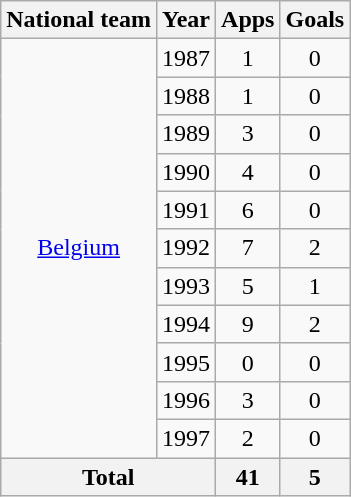<table class="wikitable" style="text-align:center">
<tr>
<th>National team</th>
<th>Year</th>
<th>Apps</th>
<th>Goals</th>
</tr>
<tr>
<td rowspan="11"><a href='#'>Belgium</a></td>
<td>1987</td>
<td>1</td>
<td>0</td>
</tr>
<tr>
<td>1988</td>
<td>1</td>
<td>0</td>
</tr>
<tr>
<td>1989</td>
<td>3</td>
<td>0</td>
</tr>
<tr>
<td>1990</td>
<td>4</td>
<td>0</td>
</tr>
<tr>
<td>1991</td>
<td>6</td>
<td>0</td>
</tr>
<tr>
<td>1992</td>
<td>7</td>
<td>2</td>
</tr>
<tr>
<td>1993</td>
<td>5</td>
<td>1</td>
</tr>
<tr>
<td>1994</td>
<td>9</td>
<td>2</td>
</tr>
<tr>
<td>1995</td>
<td>0</td>
<td>0</td>
</tr>
<tr>
<td>1996</td>
<td>3</td>
<td>0</td>
</tr>
<tr>
<td>1997</td>
<td>2</td>
<td>0</td>
</tr>
<tr>
<th colspan="2">Total</th>
<th>41</th>
<th>5</th>
</tr>
</table>
